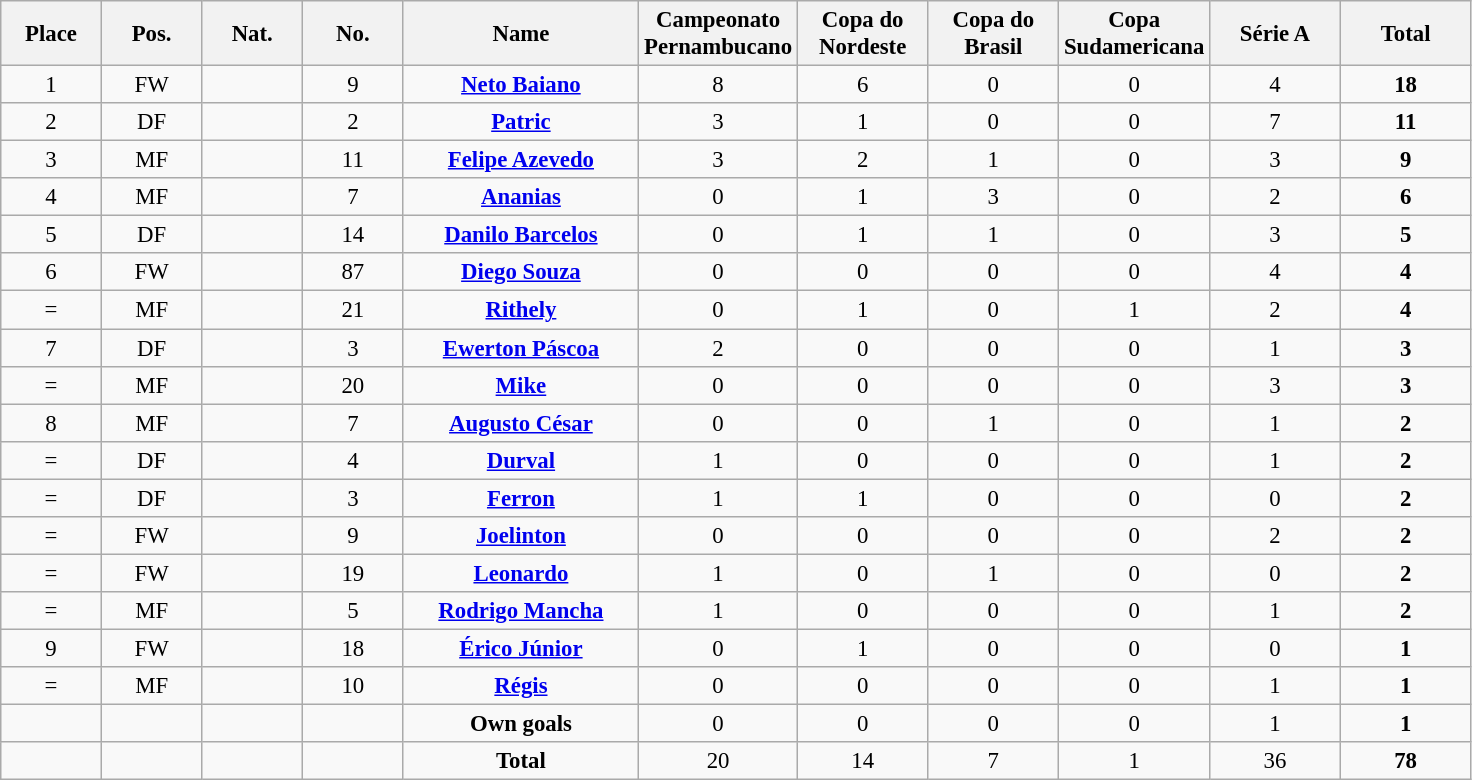<table class="wikitable" style="font-size: 95%; text-align: center;">
<tr>
<th width=60>Place</th>
<th width=60>Pos.</th>
<th width=60>Nat.</th>
<th width=60>No.</th>
<th width=150>Name</th>
<th width=80>Campeonato Pernambucano</th>
<th width=80>Copa do Nordeste</th>
<th width=80>Copa do Brasil</th>
<th width=80>Copa Sudamericana</th>
<th width=80>Série A</th>
<th width=80>Total</th>
</tr>
<tr>
<td>1</td>
<td>FW</td>
<td></td>
<td>9</td>
<td><strong><a href='#'>Neto Baiano</a></strong></td>
<td>8</td>
<td>6</td>
<td>0</td>
<td>0</td>
<td>4</td>
<td><strong>18</strong></td>
</tr>
<tr>
<td>2</td>
<td>DF</td>
<td></td>
<td>2</td>
<td><strong><a href='#'>Patric</a></strong></td>
<td>3</td>
<td>1</td>
<td>0</td>
<td>0</td>
<td>7</td>
<td><strong>11</strong></td>
</tr>
<tr>
<td>3</td>
<td>MF</td>
<td></td>
<td>11</td>
<td><strong><a href='#'>Felipe Azevedo</a></strong></td>
<td>3</td>
<td>2</td>
<td>1</td>
<td>0</td>
<td>3</td>
<td><strong>9</strong></td>
</tr>
<tr>
<td>4</td>
<td>MF</td>
<td></td>
<td>7</td>
<td><strong><a href='#'>Ananias</a></strong></td>
<td>0</td>
<td>1</td>
<td>3</td>
<td>0</td>
<td>2</td>
<td><strong>6</strong></td>
</tr>
<tr>
<td>5</td>
<td>DF</td>
<td></td>
<td>14</td>
<td><strong><a href='#'>Danilo Barcelos</a></strong></td>
<td>0</td>
<td>1</td>
<td>1</td>
<td>0</td>
<td>3</td>
<td><strong>5</strong></td>
</tr>
<tr>
<td>6</td>
<td>FW</td>
<td></td>
<td>87</td>
<td><strong><a href='#'>Diego Souza</a></strong></td>
<td>0</td>
<td>0</td>
<td>0</td>
<td>0</td>
<td>4</td>
<td><strong>4</strong></td>
</tr>
<tr>
<td>=</td>
<td>MF</td>
<td></td>
<td>21</td>
<td><strong><a href='#'>Rithely</a></strong></td>
<td>0</td>
<td>1</td>
<td>0</td>
<td>1</td>
<td>2</td>
<td><strong>4</strong></td>
</tr>
<tr>
<td>7</td>
<td>DF</td>
<td></td>
<td>3</td>
<td><strong><a href='#'>Ewerton Páscoa</a></strong></td>
<td>2</td>
<td>0</td>
<td>0</td>
<td>0</td>
<td>1</td>
<td><strong>3</strong></td>
</tr>
<tr>
<td>=</td>
<td>MF</td>
<td></td>
<td>20</td>
<td><strong><a href='#'>Mike</a></strong></td>
<td>0</td>
<td>0</td>
<td>0</td>
<td>0</td>
<td>3</td>
<td><strong>3</strong></td>
</tr>
<tr>
<td>8</td>
<td>MF</td>
<td></td>
<td>7</td>
<td><strong><a href='#'>Augusto César</a></strong></td>
<td>0</td>
<td>0</td>
<td>1</td>
<td>0</td>
<td>1</td>
<td><strong>2</strong></td>
</tr>
<tr>
<td>=</td>
<td>DF</td>
<td></td>
<td>4</td>
<td><strong><a href='#'>Durval</a></strong></td>
<td>1</td>
<td>0</td>
<td>0</td>
<td>0</td>
<td>1</td>
<td><strong>2</strong></td>
</tr>
<tr>
<td>=</td>
<td>DF</td>
<td></td>
<td>3</td>
<td><strong><a href='#'>Ferron</a></strong></td>
<td>1</td>
<td>1</td>
<td>0</td>
<td>0</td>
<td>0</td>
<td><strong>2</strong></td>
</tr>
<tr>
<td>=</td>
<td>FW</td>
<td></td>
<td>9</td>
<td><strong><a href='#'>Joelinton</a></strong></td>
<td>0</td>
<td>0</td>
<td>0</td>
<td>0</td>
<td>2</td>
<td><strong>2</strong></td>
</tr>
<tr>
<td>=</td>
<td>FW</td>
<td></td>
<td>19</td>
<td><strong><a href='#'>Leonardo</a></strong></td>
<td>1</td>
<td>0</td>
<td>1</td>
<td>0</td>
<td>0</td>
<td><strong>2</strong></td>
</tr>
<tr>
<td>=</td>
<td>MF</td>
<td></td>
<td>5</td>
<td><strong><a href='#'>Rodrigo Mancha</a></strong></td>
<td>1</td>
<td>0</td>
<td>0</td>
<td>0</td>
<td>1</td>
<td><strong>2</strong></td>
</tr>
<tr>
<td>9</td>
<td>FW</td>
<td></td>
<td>18</td>
<td><strong><a href='#'>Érico Júnior</a></strong></td>
<td>0</td>
<td>1</td>
<td>0</td>
<td>0</td>
<td>0</td>
<td><strong>1</strong></td>
</tr>
<tr>
<td>=</td>
<td>MF</td>
<td></td>
<td>10</td>
<td><strong><a href='#'>Régis</a></strong></td>
<td>0</td>
<td>0</td>
<td>0</td>
<td>0</td>
<td>1</td>
<td><strong>1</strong></td>
</tr>
<tr>
<td></td>
<td></td>
<td></td>
<td></td>
<td><strong>Own goals</strong></td>
<td>0</td>
<td>0</td>
<td>0</td>
<td>0</td>
<td>1</td>
<td><strong>1</strong></td>
</tr>
<tr>
<td></td>
<td></td>
<td></td>
<td></td>
<td><strong>Total</strong></td>
<td>20</td>
<td>14</td>
<td>7</td>
<td>1</td>
<td>36</td>
<td><strong>78</strong></td>
</tr>
</table>
